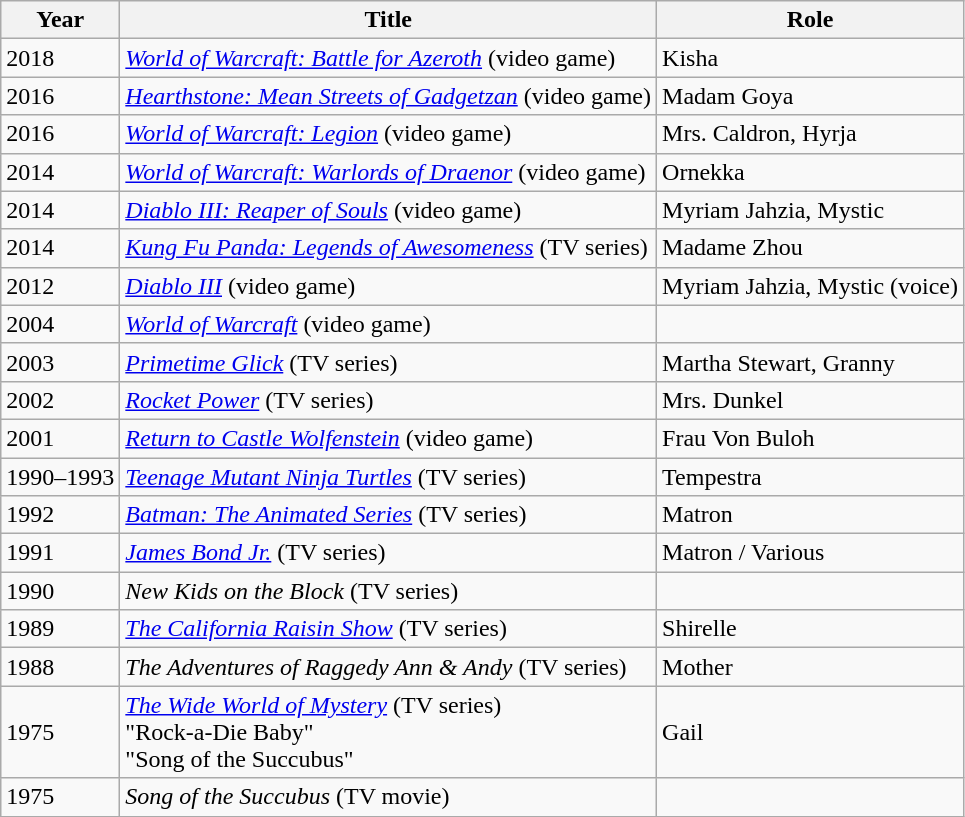<table class="wikitable">
<tr>
<th>Year</th>
<th>Title</th>
<th>Role</th>
</tr>
<tr>
<td>2018</td>
<td><em><a href='#'>World of Warcraft: Battle for Azeroth</a></em> (video game)</td>
<td>Kisha</td>
</tr>
<tr>
<td>2016</td>
<td><a href='#'><em>Hearthstone: Mean Streets of Gadgetzan</em></a> (video game)</td>
<td>Madam Goya</td>
</tr>
<tr>
<td>2016</td>
<td><em><a href='#'>World of Warcraft: Legion</a></em> (video game)</td>
<td>Mrs. Caldron, Hyrja</td>
</tr>
<tr>
<td>2014</td>
<td><em><a href='#'>World of Warcraft: Warlords of Draenor</a></em> (video game)</td>
<td>Ornekka</td>
</tr>
<tr>
<td>2014</td>
<td><em><a href='#'>Diablo III: Reaper of Souls</a></em> (video game)</td>
<td>Myriam Jahzia, Mystic</td>
</tr>
<tr>
<td>2014</td>
<td><em><a href='#'>Kung Fu Panda: Legends of Awesomeness</a></em> (TV series)</td>
<td>Madame Zhou</td>
</tr>
<tr>
<td>2012</td>
<td><em><a href='#'>Diablo III</a></em> (video game)</td>
<td>Myriam Jahzia, Mystic (voice)</td>
</tr>
<tr>
<td>2004</td>
<td><em><a href='#'>World of Warcraft</a></em> (video game)</td>
<td></td>
</tr>
<tr>
<td>2003</td>
<td><em><a href='#'>Primetime Glick</a></em> (TV series)</td>
<td>Martha Stewart, Granny</td>
</tr>
<tr>
<td>2002</td>
<td><em><a href='#'>Rocket Power</a></em> (TV series)</td>
<td>Mrs. Dunkel</td>
</tr>
<tr>
<td>2001</td>
<td><em><a href='#'>Return to Castle Wolfenstein</a></em> (video game)</td>
<td>Frau Von Buloh</td>
</tr>
<tr>
<td>1990–1993</td>
<td><a href='#'><em>Teenage Mutant Ninja Turtles</em></a> (TV series)</td>
<td>Tempestra</td>
</tr>
<tr>
<td>1992</td>
<td><em><a href='#'>Batman: The Animated Series</a></em> (TV series)</td>
<td>Matron</td>
</tr>
<tr>
<td>1991</td>
<td><em><a href='#'>James Bond Jr.</a></em> (TV series)</td>
<td>Matron / Various</td>
</tr>
<tr>
<td>1990</td>
<td><em>New Kids on the Block</em> (TV series)</td>
<td></td>
</tr>
<tr>
<td>1989</td>
<td><em><a href='#'>The California Raisin Show</a></em> (TV series)</td>
<td>Shirelle</td>
</tr>
<tr>
<td>1988</td>
<td><em>The Adventures of Raggedy Ann & Andy</em> (TV series)</td>
<td>Mother</td>
</tr>
<tr>
<td>1975</td>
<td><em><a href='#'>The Wide World of Mystery</a></em> (TV series)<br>"Rock-a-Die Baby"<br>"Song of the Succubus"</td>
<td>Gail</td>
</tr>
<tr>
<td>1975</td>
<td><em>Song of the Succubus</em> (TV movie)</td>
<td></td>
</tr>
</table>
